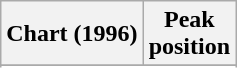<table class="wikitable sortable plainrowheaders" style="text-align:center">
<tr>
<th scope="col">Chart (1996)</th>
<th scope="col">Peak<br>position</th>
</tr>
<tr>
</tr>
<tr>
</tr>
</table>
